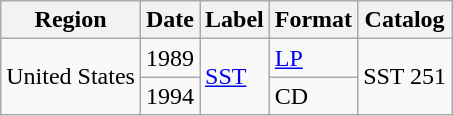<table class="wikitable">
<tr>
<th>Region</th>
<th>Date</th>
<th>Label</th>
<th>Format</th>
<th>Catalog</th>
</tr>
<tr>
<td rowspan="2">United States</td>
<td>1989</td>
<td rowspan="2"><a href='#'>SST</a></td>
<td><a href='#'>LP</a></td>
<td rowspan="2">SST 251</td>
</tr>
<tr>
<td>1994</td>
<td>CD</td>
</tr>
</table>
